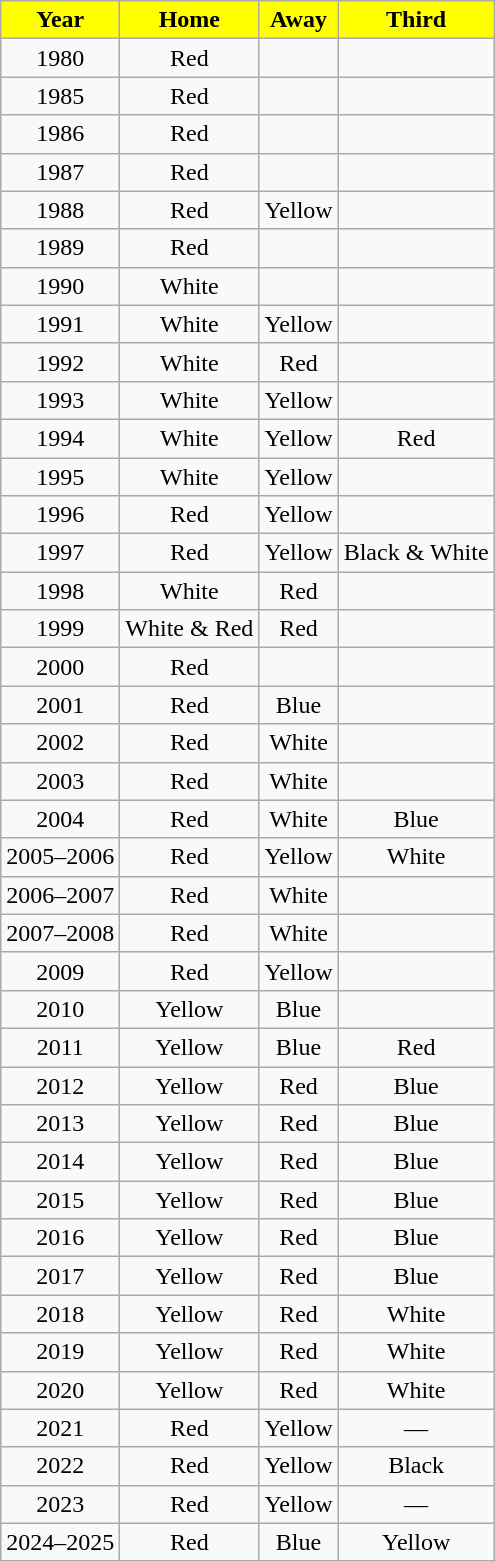<table class="wikitable" style="text-align:center;">
<tr>
<th style="background:yellow; color:black;">Year</th>
<th style="background:yellow; color:black;">Home</th>
<th style="background:yellow; color:black;">Away</th>
<th style="background:yellow; color:black;">Third</th>
</tr>
<tr>
<td>1980</td>
<td>Red</td>
<td></td>
<td></td>
</tr>
<tr>
<td>1985</td>
<td>Red</td>
<td></td>
<td></td>
</tr>
<tr>
<td>1986</td>
<td>Red</td>
<td></td>
<td></td>
</tr>
<tr>
<td>1987</td>
<td>Red</td>
<td></td>
<td></td>
</tr>
<tr>
<td>1988</td>
<td>Red</td>
<td>Yellow</td>
<td></td>
</tr>
<tr>
<td>1989</td>
<td>Red</td>
<td></td>
<td></td>
</tr>
<tr>
<td>1990</td>
<td>White</td>
<td></td>
<td></td>
</tr>
<tr>
<td>1991</td>
<td>White</td>
<td>Yellow</td>
<td></td>
</tr>
<tr>
<td>1992</td>
<td>White</td>
<td>Red</td>
<td></td>
</tr>
<tr>
<td>1993</td>
<td>White</td>
<td>Yellow</td>
<td></td>
</tr>
<tr>
<td>1994</td>
<td>White</td>
<td>Yellow</td>
<td>Red</td>
</tr>
<tr>
<td>1995</td>
<td>White</td>
<td>Yellow</td>
<td></td>
</tr>
<tr>
<td>1996</td>
<td>Red</td>
<td>Yellow</td>
<td></td>
</tr>
<tr>
<td>1997</td>
<td>Red</td>
<td>Yellow</td>
<td>Black & White</td>
</tr>
<tr>
<td>1998</td>
<td>White</td>
<td>Red</td>
<td></td>
</tr>
<tr>
<td>1999</td>
<td>White & Red</td>
<td>Red</td>
<td></td>
</tr>
<tr>
<td>2000</td>
<td>Red</td>
<td></td>
<td></td>
</tr>
<tr>
<td>2001</td>
<td>Red</td>
<td>Blue</td>
<td></td>
</tr>
<tr>
<td>2002</td>
<td>Red</td>
<td>White</td>
<td></td>
</tr>
<tr>
<td>2003</td>
<td>Red</td>
<td>White</td>
<td></td>
</tr>
<tr>
<td>2004</td>
<td>Red</td>
<td>White</td>
<td>Blue</td>
</tr>
<tr>
<td>2005–2006</td>
<td>Red</td>
<td>Yellow</td>
<td>White</td>
</tr>
<tr>
<td>2006–2007</td>
<td>Red</td>
<td>White</td>
<td></td>
</tr>
<tr>
<td>2007–2008</td>
<td>Red</td>
<td>White</td>
<td></td>
</tr>
<tr>
<td>2009</td>
<td>Red</td>
<td>Yellow</td>
<td></td>
</tr>
<tr>
<td>2010</td>
<td>Yellow</td>
<td>Blue</td>
<td></td>
</tr>
<tr>
<td>2011</td>
<td>Yellow</td>
<td>Blue</td>
<td>Red</td>
</tr>
<tr>
<td>2012</td>
<td>Yellow</td>
<td>Red</td>
<td>Blue</td>
</tr>
<tr>
<td>2013</td>
<td>Yellow</td>
<td>Red</td>
<td>Blue</td>
</tr>
<tr>
<td>2014</td>
<td>Yellow</td>
<td>Red</td>
<td>Blue</td>
</tr>
<tr>
<td>2015</td>
<td>Yellow</td>
<td>Red</td>
<td>Blue</td>
</tr>
<tr>
<td>2016</td>
<td>Yellow</td>
<td>Red</td>
<td>Blue</td>
</tr>
<tr>
<td>2017</td>
<td>Yellow</td>
<td>Red</td>
<td>Blue</td>
</tr>
<tr>
<td>2018</td>
<td>Yellow</td>
<td>Red</td>
<td>White</td>
</tr>
<tr>
<td>2019</td>
<td>Yellow</td>
<td>Red</td>
<td>White</td>
</tr>
<tr>
<td>2020</td>
<td>Yellow</td>
<td>Red</td>
<td>White</td>
</tr>
<tr>
<td>2021</td>
<td>Red</td>
<td>Yellow</td>
<td>—</td>
</tr>
<tr>
<td>2022</td>
<td>Red</td>
<td>Yellow</td>
<td>Black</td>
</tr>
<tr>
<td>2023</td>
<td>Red</td>
<td>Yellow</td>
<td>—</td>
</tr>
<tr>
<td>2024–2025</td>
<td>Red</td>
<td>Blue</td>
<td>Yellow</td>
</tr>
</table>
